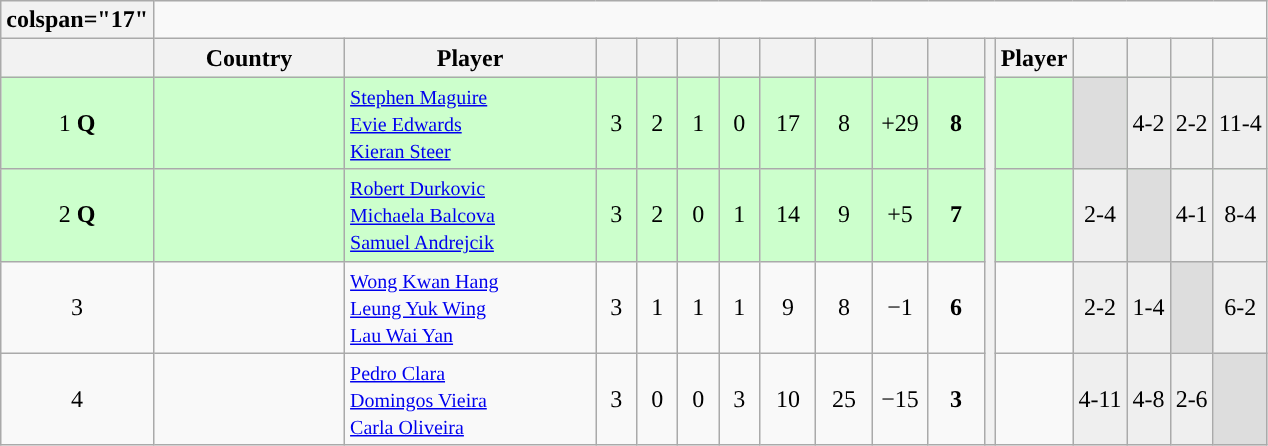<table class=wikitable style=text-align:center>
<tr>
<th>colspan="17" </th>
</tr>
<tr>
<th width=20 abbr=Position></th>
<th width=120>Country</th>
<th width=160>Player</th>
<th width=20 abbr=Played></th>
<th width=20 abbr=Won></th>
<th width=20 abbr=Drawn></th>
<th width=20 abbr=Lost></th>
<th width=30 abbr=Points for></th>
<th width=30 abbr=Points against></th>
<th width=30 abbr=Points difference></th>
<th width=30 abbr=Points></th>
<th rowspan="5" abbr=H2H></th>
<th>Player</th>
<th></th>
<th></th>
<th></th>
<th></th>
</tr>
<tr bgcolor=#CCFFCC>
<td>1 <strong>Q</strong></td>
<td align=left><strong></strong></td>
<td align="left"><small><a href='#'>Stephen Maguire</a><br><a href='#'>Evie Edwards</a><br><a href='#'>Kieran Steer</a></small></td>
<td>3</td>
<td>2</td>
<td>1</td>
<td>0</td>
<td>17</td>
<td>8</td>
<td>+29</td>
<td><strong>8</strong></td>
<td></td>
<td bgcolor="#dddddd"> </td>
<td bgcolor="#efefef">4-2</td>
<td bgcolor="#efefef">2-2</td>
<td bgcolor="#efefef">11-4</td>
</tr>
<tr bgcolor=#CCFFCC>
<td>2 <strong>Q</strong> </td>
<td align=left><strong></strong></td>
<td align="left"><small><a href='#'>Robert Durkovic</a><br><a href='#'>Michaela Balcova</a><br><a href='#'>Samuel Andrejcik</a></small></td>
<td>3</td>
<td>2</td>
<td>0</td>
<td>1</td>
<td>14</td>
<td>9</td>
<td>+5</td>
<td><strong>7</strong></td>
<td></td>
<td bgcolor="#efefef">2-4</td>
<td bgcolor="#dddddd"> </td>
<td bgcolor="#efefef">4-1</td>
<td bgcolor="#efefef">8-4</td>
</tr>
<tr>
<td>3 </td>
<td align=left><strong></strong></td>
<td align="left"><small><a href='#'>Wong Kwan Hang</a><br><a href='#'>Leung Yuk Wing</a><br><a href='#'>Lau Wai Yan</a></small></td>
<td>3</td>
<td>1</td>
<td>1</td>
<td>1</td>
<td>9</td>
<td>8</td>
<td>−1</td>
<td><strong>6</strong></td>
<td></td>
<td bgcolor="#efefef">2-2</td>
<td bgcolor="#efefef">1-4</td>
<td bgcolor="#dddddd"> </td>
<td bgcolor="#efefef">6-2</td>
</tr>
<tr>
<td>4 </td>
<td align=left><strong></strong></td>
<td align="left"><small><a href='#'>Pedro Clara</a><br><a href='#'>Domingos Vieira</a><br><a href='#'>Carla Oliveira</a></small></td>
<td>3</td>
<td>0</td>
<td>0</td>
<td>3</td>
<td>10</td>
<td>25</td>
<td>−15</td>
<td><strong>3</strong></td>
<td></td>
<td bgcolor="#efefef">4-11</td>
<td bgcolor="#efefef">4-8</td>
<td bgcolor="#efefef">2-6</td>
<td bgcolor="#dddddd"> </td>
</tr>
</table>
